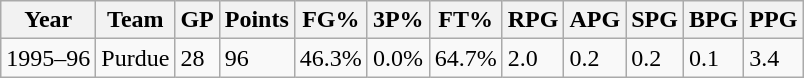<table class="wikitable">
<tr>
<th>Year</th>
<th>Team</th>
<th>GP</th>
<th>Points</th>
<th>FG%</th>
<th>3P%</th>
<th>FT%</th>
<th>RPG</th>
<th>APG</th>
<th>SPG</th>
<th>BPG</th>
<th>PPG</th>
</tr>
<tr>
<td>1995–96</td>
<td>Purdue</td>
<td>28</td>
<td>96</td>
<td>46.3%</td>
<td>0.0%</td>
<td>64.7%</td>
<td>2.0</td>
<td>0.2</td>
<td>0.2</td>
<td>0.1</td>
<td>3.4</td>
</tr>
</table>
